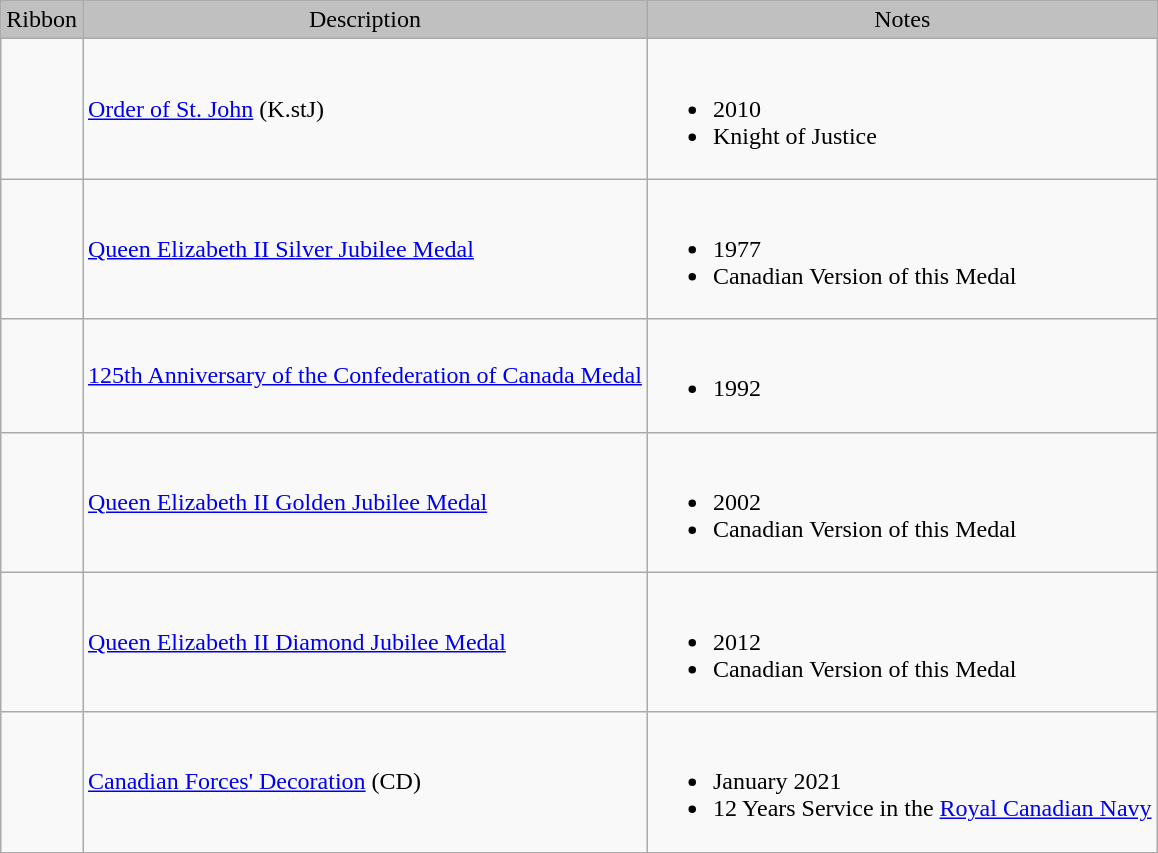<table class="wikitable">
<tr style="background:silver;" align="center">
<td>Ribbon</td>
<td>Description</td>
<td>Notes</td>
</tr>
<tr>
<td></td>
<td><a href='#'>Order of St. John</a> (K.stJ)</td>
<td><br><ul><li>2010</li><li>Knight of Justice</li></ul></td>
</tr>
<tr>
<td></td>
<td><a href='#'>Queen Elizabeth II Silver Jubilee Medal</a></td>
<td><br><ul><li>1977</li><li>Canadian Version of this Medal</li></ul></td>
</tr>
<tr>
<td></td>
<td><a href='#'>125th Anniversary of the Confederation of Canada Medal</a></td>
<td><br><ul><li>1992</li></ul></td>
</tr>
<tr>
<td></td>
<td><a href='#'>Queen Elizabeth II Golden Jubilee Medal</a></td>
<td><br><ul><li>2002</li><li>Canadian Version of this Medal</li></ul></td>
</tr>
<tr>
<td></td>
<td><a href='#'>Queen Elizabeth II Diamond Jubilee Medal</a></td>
<td><br><ul><li>2012</li><li>Canadian Version of this Medal</li></ul></td>
</tr>
<tr>
<td></td>
<td><a href='#'>Canadian Forces' Decoration</a> (CD)</td>
<td><br><ul><li>January 2021</li><li>12 Years Service in the <a href='#'>Royal Canadian Navy</a></li></ul></td>
</tr>
<tr>
</tr>
</table>
